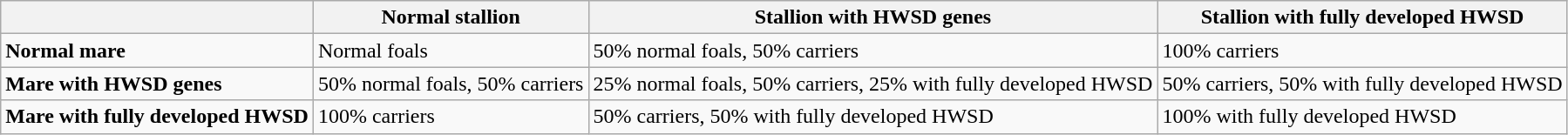<table class="wikitable">
<tr>
<th></th>
<th>Normal stallion</th>
<th>Stallion with HWSD genes</th>
<th>Stallion with fully developed HWSD</th>
</tr>
<tr>
<td><strong>Normal mare</strong></td>
<td>Normal foals</td>
<td>50% normal foals, 50% carriers</td>
<td>100% carriers</td>
</tr>
<tr>
<td><strong>Mare with HWSD genes</strong></td>
<td>50% normal foals, 50% carriers</td>
<td>25% normal foals, 50% carriers, 25% with fully developed HWSD</td>
<td>50% carriers, 50% with fully developed HWSD</td>
</tr>
<tr>
<td><strong>Mare with fully developed HWSD</strong></td>
<td>100% carriers</td>
<td>50% carriers, 50% with fully developed HWSD</td>
<td>100% with fully developed HWSD</td>
</tr>
</table>
